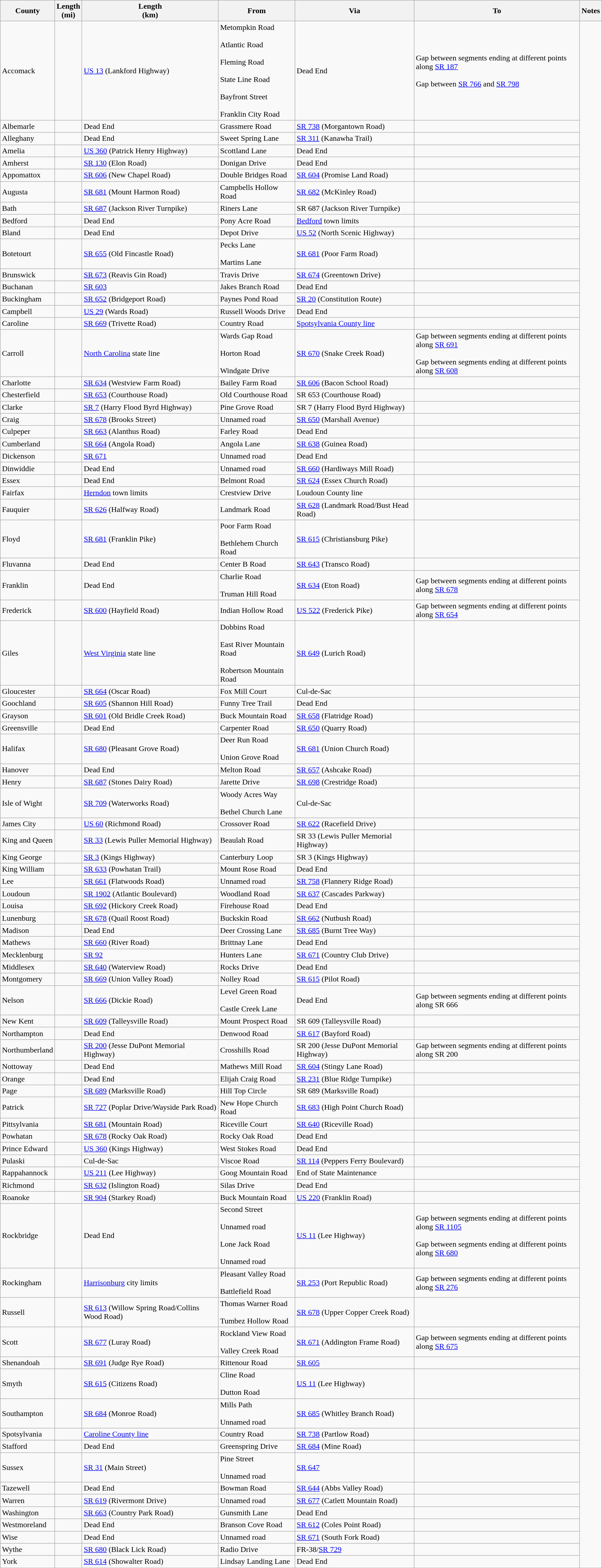<table class="wikitable sortable">
<tr>
<th>County</th>
<th>Length<br>(mi)</th>
<th>Length<br>(km)</th>
<th class="unsortable">From</th>
<th class="unsortable">Via</th>
<th class="unsortable">To</th>
<th class="unsortable">Notes</th>
</tr>
<tr>
<td id="Accomack">Accomack</td>
<td></td>
<td><a href='#'>US 13</a> (Lankford Highway)</td>
<td>Metompkin Road<br><br>Atlantic Road<br><br>Fleming Road<br><br>State Line Road<br><br>Bayfront Street<br><br>Franklin City Road</td>
<td>Dead End</td>
<td>Gap between segments ending at different points along <a href='#'>SR 187</a><br><br>Gap between <a href='#'>SR 766</a> and <a href='#'>SR 798</a></td>
</tr>
<tr>
<td id="Albemarle">Albemarle</td>
<td></td>
<td>Dead End</td>
<td>Grassmere Road</td>
<td><a href='#'>SR 738</a> (Morgantown Road)</td>
<td></td>
</tr>
<tr>
<td id="Alleghany">Alleghany</td>
<td></td>
<td>Dead End</td>
<td>Sweet Spring Lane</td>
<td><a href='#'>SR 311</a> (Kanawha Trail)</td>
<td></td>
</tr>
<tr>
<td id="Amelia">Amelia</td>
<td></td>
<td><a href='#'>US 360</a> (Patrick Henry Highway)</td>
<td>Scottland Lane</td>
<td>Dead End</td>
<td></td>
</tr>
<tr>
<td id="Amherst">Amherst</td>
<td></td>
<td><a href='#'>SR 130</a> (Elon Road)</td>
<td>Donigan Drive</td>
<td>Dead End</td>
<td></td>
</tr>
<tr>
<td id="Appomattox">Appomattox</td>
<td></td>
<td><a href='#'>SR 606</a> (New Chapel Road)</td>
<td>Double Bridges Road</td>
<td><a href='#'>SR 604</a> (Promise Land Road)</td>
<td><br></td>
</tr>
<tr>
<td id="Augusta">Augusta</td>
<td></td>
<td><a href='#'>SR 681</a> (Mount Harmon Road)</td>
<td>Campbells Hollow Road</td>
<td><a href='#'>SR 682</a> (McKinley Road)</td>
<td></td>
</tr>
<tr>
<td id="Bath">Bath</td>
<td></td>
<td><a href='#'>SR 687</a> (Jackson River Turnpike)</td>
<td>Riners Lane</td>
<td>SR 687 (Jackson River Turnpike)</td>
<td></td>
</tr>
<tr>
<td id="Bedford">Bedford</td>
<td></td>
<td>Dead End</td>
<td>Pony Acre Road</td>
<td><a href='#'>Bedford</a> town limits</td>
<td></td>
</tr>
<tr>
<td id="Bland">Bland</td>
<td></td>
<td>Dead End</td>
<td>Depot Drive</td>
<td><a href='#'>US 52</a> (North Scenic Highway)</td>
<td></td>
</tr>
<tr>
<td id="Botetourt">Botetourt</td>
<td></td>
<td><a href='#'>SR 655</a> (Old Fincastle Road)</td>
<td>Pecks Lane<br><br>Martins Lane</td>
<td><a href='#'>SR 681</a> (Poor Farm Road)</td>
<td></td>
</tr>
<tr>
<td id="Brunswick">Brunswick</td>
<td></td>
<td><a href='#'>SR 673</a> (Reavis Gin Road)</td>
<td>Travis Drive</td>
<td><a href='#'>SR 674</a>  (Greentown Drive)</td>
<td></td>
</tr>
<tr>
<td id="Buchanan">Buchanan</td>
<td></td>
<td><a href='#'>SR 603</a></td>
<td>Jakes Branch Road</td>
<td>Dead End</td>
<td></td>
</tr>
<tr>
<td id="Buckingham">Buckingham</td>
<td></td>
<td><a href='#'>SR 652</a> (Bridgeport Road)</td>
<td>Paynes Pond Road</td>
<td><a href='#'>SR 20</a> (Constitution Route)</td>
<td></td>
</tr>
<tr>
<td id="Campbell">Campbell</td>
<td></td>
<td><a href='#'>US 29</a> (Wards Road)</td>
<td>Russell Woods Drive</td>
<td>Dead End</td>
<td></td>
</tr>
<tr>
<td id="Caroline">Caroline</td>
<td></td>
<td><a href='#'>SR 669</a> (Trivette Road)</td>
<td>Country Road</td>
<td><a href='#'>Spotsylvania County line</a></td>
<td></td>
</tr>
<tr>
<td id="Carroll">Carroll</td>
<td></td>
<td><a href='#'>North Carolina</a> state line</td>
<td>Wards Gap Road<br><br>Horton Road<br><br>Windgate Drive</td>
<td><a href='#'>SR 670</a> (Snake Creek Road)</td>
<td>Gap between segments ending at different points along <a href='#'>SR 691</a><br><br>Gap between segments ending at different points along <a href='#'>SR 608</a><br></td>
</tr>
<tr>
<td id="Charlotte">Charlotte</td>
<td></td>
<td><a href='#'>SR 634</a> (Westview Farm Road)</td>
<td>Bailey Farm Road</td>
<td><a href='#'>SR 606</a> (Bacon School Road)</td>
<td></td>
</tr>
<tr>
<td id="Chesterfield">Chesterfield</td>
<td></td>
<td><a href='#'>SR 653</a> (Courthouse Road)</td>
<td>Old Courthouse Road</td>
<td>SR 653 (Courthouse Road)</td>
<td></td>
</tr>
<tr>
<td id="Clarke">Clarke</td>
<td></td>
<td><a href='#'>SR 7</a> (Harry Flood Byrd Highway)</td>
<td>Pine Grove Road</td>
<td>SR 7 (Harry Flood Byrd Highway)</td>
<td></td>
</tr>
<tr>
<td id="Craig">Craig</td>
<td></td>
<td><a href='#'>SR 678</a> (Brooks Street)</td>
<td>Unnamed road</td>
<td><a href='#'>SR 650</a> (Marshall Avenue)</td>
<td></td>
</tr>
<tr>
<td id="Culpeper">Culpeper</td>
<td></td>
<td><a href='#'>SR 663</a> (Alanthus Road)</td>
<td>Farley Road</td>
<td>Dead End</td>
<td></td>
</tr>
<tr>
<td id="Cumberland">Cumberland</td>
<td></td>
<td><a href='#'>SR 664</a> (Angola Road)</td>
<td>Angola Lane</td>
<td><a href='#'>SR 638</a> (Guinea Road)</td>
<td></td>
</tr>
<tr>
<td id="Dickenson">Dickenson</td>
<td></td>
<td><a href='#'>SR 671</a></td>
<td>Unnamed road</td>
<td>Dead End</td>
<td></td>
</tr>
<tr>
<td id="Dinwiddie">Dinwiddie</td>
<td></td>
<td>Dead End</td>
<td>Unnamed road</td>
<td><a href='#'>SR 660</a> (Hardiways Mill Road)</td>
<td></td>
</tr>
<tr>
<td id="Essex">Essex</td>
<td></td>
<td>Dead End</td>
<td>Belmont Road</td>
<td><a href='#'>SR 624</a> (Essex Church Road)</td>
<td></td>
</tr>
<tr>
<td id="Fairfax">Fairfax</td>
<td></td>
<td><a href='#'>Herndon</a> town limits</td>
<td>Crestview Drive</td>
<td>Loudoun County line</td>
<td></td>
</tr>
<tr>
<td id="Fauquier">Fauquier</td>
<td></td>
<td><a href='#'>SR 626</a> (Halfway Road)</td>
<td>Landmark Road</td>
<td><a href='#'>SR 628</a> (Landmark Road/Bust Head Road)</td>
<td></td>
</tr>
<tr>
<td id="Floyd">Floyd</td>
<td></td>
<td><a href='#'>SR 681</a> (Franklin Pike)</td>
<td>Poor Farm Road<br><br>Bethlehem Church Road</td>
<td><a href='#'>SR 615</a> (Christiansburg Pike)</td>
<td></td>
</tr>
<tr>
<td id="Fluvanna">Fluvanna</td>
<td></td>
<td>Dead End</td>
<td>Center B Road</td>
<td><a href='#'>SR 643</a> (Transco Road)</td>
<td></td>
</tr>
<tr>
<td id="Franklin">Franklin</td>
<td></td>
<td>Dead End</td>
<td>Charlie Road<br><br>Truman Hill Road</td>
<td><a href='#'>SR 634</a> (Eton Road)</td>
<td>Gap between segments ending at different points along <a href='#'>SR 678</a></td>
</tr>
<tr>
<td id="Frederick">Frederick</td>
<td></td>
<td><a href='#'>SR 600</a> (Hayfield Road)</td>
<td>Indian Hollow Road</td>
<td><a href='#'>US 522</a> (Frederick Pike)</td>
<td>Gap between segments ending at different points along <a href='#'>SR 654</a></td>
</tr>
<tr>
<td id="Giles">Giles</td>
<td></td>
<td><a href='#'>West Virginia</a> state line</td>
<td>Dobbins Road<br><br>East River Mountain Road<br><br>Robertson Mountain Road</td>
<td><a href='#'>SR 649</a> (Lurich Road)</td>
<td></td>
</tr>
<tr>
<td id="Gloucester">Gloucester</td>
<td></td>
<td><a href='#'>SR 664</a> (Oscar Road)</td>
<td>Fox Mill Court</td>
<td>Cul-de-Sac</td>
<td></td>
</tr>
<tr>
<td id="Goochland">Goochland</td>
<td></td>
<td><a href='#'>SR 605</a> (Shannon Hill Road)</td>
<td>Funny Tree Trail</td>
<td>Dead End</td>
<td></td>
</tr>
<tr>
<td id="Grayson">Grayson</td>
<td></td>
<td><a href='#'>SR 601</a> (Old Bridle Creek Road)</td>
<td>Buck Mountain Road</td>
<td><a href='#'>SR 658</a> (Flatridge Road)</td>
<td><br></td>
</tr>
<tr>
<td id="Greensville">Greensville</td>
<td></td>
<td>Dead End</td>
<td>Carpenter Road</td>
<td><a href='#'>SR 650</a> (Quarry Road)</td>
<td></td>
</tr>
<tr>
<td id="Halifax">Halifax</td>
<td></td>
<td><a href='#'>SR 680</a> (Pleasant Grove Road)</td>
<td>Deer Run Road<br><br>Union Grove Road</td>
<td><a href='#'>SR 681</a> (Union Church Road)</td>
<td></td>
</tr>
<tr>
<td id="Hanover">Hanover</td>
<td></td>
<td>Dead End</td>
<td>Melton Road</td>
<td><a href='#'>SR 657</a> (Ashcake Road)</td>
<td><br></td>
</tr>
<tr>
<td id="Henry">Henry</td>
<td></td>
<td><a href='#'>SR 687</a> (Stones Dairy Road)</td>
<td>Jarette Drive</td>
<td><a href='#'>SR 698</a> (Crestridge Road)</td>
<td><br></td>
</tr>
<tr>
<td id="Isle of Wight">Isle of Wight</td>
<td></td>
<td><a href='#'>SR 709</a> (Waterworks Road)</td>
<td>Woody Acres Way<br><br>Bethel Church Lane</td>
<td>Cul-de-Sac</td>
<td></td>
</tr>
<tr>
<td id="James City">James City</td>
<td></td>
<td><a href='#'>US 60</a> (Richmond Road)</td>
<td>Crossover Road</td>
<td><a href='#'>SR 622</a> (Racefield Drive)</td>
<td></td>
</tr>
<tr>
<td id="King and Queen">King and Queen</td>
<td></td>
<td><a href='#'>SR 33</a> (Lewis Puller Memorial Highway)</td>
<td>Beaulah Road</td>
<td>SR 33 (Lewis Puller Memorial Highway)</td>
<td></td>
</tr>
<tr>
<td id="King George">King George</td>
<td></td>
<td><a href='#'>SR 3</a> (Kings Highway)</td>
<td>Canterbury Loop</td>
<td>SR 3 (Kings Highway)</td>
<td></td>
</tr>
<tr>
<td id="King William">King William</td>
<td></td>
<td><a href='#'>SR 633</a> (Powhatan Trail)</td>
<td>Mount Rose Road</td>
<td>Dead End</td>
<td><br></td>
</tr>
<tr>
<td id="Lee">Lee</td>
<td></td>
<td><a href='#'>SR 661</a> (Flatwoods Road)</td>
<td>Unnamed road</td>
<td><a href='#'>SR 758</a> (Flannery Ridge Road)</td>
<td></td>
</tr>
<tr>
<td id="Loudoun">Loudoun</td>
<td></td>
<td><a href='#'>SR 1902</a> (Atlantic Boulevard)</td>
<td>Woodland Road</td>
<td><a href='#'>SR 637</a> (Cascades Parkway)</td>
<td></td>
</tr>
<tr>
<td id="Louisa">Louisa</td>
<td></td>
<td><a href='#'>SR 692</a> (Hickory Creek Road)</td>
<td>Firehouse Road</td>
<td>Dead End</td>
<td></td>
</tr>
<tr>
<td id="Lunenburg">Lunenburg</td>
<td></td>
<td><a href='#'>SR 678</a> (Quail Roost Road)</td>
<td>Buckskin Road</td>
<td><a href='#'>SR 662</a> (Nutbush Road)</td>
<td></td>
</tr>
<tr>
<td id="Madison">Madison</td>
<td></td>
<td>Dead End</td>
<td>Deer Crossing Lane</td>
<td><a href='#'>SR 685</a> (Burnt Tree Way)</td>
<td></td>
</tr>
<tr>
<td id="Mathews">Mathews</td>
<td></td>
<td><a href='#'>SR 660</a> (River Road)</td>
<td>Brittnay Lane</td>
<td>Dead End</td>
<td></td>
</tr>
<tr>
<td id="Mecklenburg">Mecklenburg</td>
<td></td>
<td><a href='#'>SR 92</a></td>
<td>Hunters Lane</td>
<td><a href='#'>SR 671</a> (Country Club Drive)</td>
<td></td>
</tr>
<tr>
<td id="Middlesex">Middlesex</td>
<td></td>
<td><a href='#'>SR 640</a> (Waterview Road)</td>
<td>Rocks Drive</td>
<td>Dead End</td>
<td></td>
</tr>
<tr>
<td id="Montgomery">Montgomery</td>
<td></td>
<td><a href='#'>SR 669</a> (Union Valley Road)</td>
<td>Nolley Road</td>
<td><a href='#'>SR 615</a> (Pilot Road)</td>
<td></td>
</tr>
<tr>
<td id="Nelson">Nelson</td>
<td></td>
<td><a href='#'>SR 666</a> (Dickie Road)</td>
<td>Level Green Road<br><br>Castle Creek Lane</td>
<td>Dead End</td>
<td>Gap between segments ending at different points along SR 666</td>
</tr>
<tr>
<td id="New Kent">New Kent</td>
<td></td>
<td><a href='#'>SR 609</a> (Talleysville Road)</td>
<td>Mount Prospect Road</td>
<td>SR 609 (Talleysville Road)</td>
<td></td>
</tr>
<tr>
<td id="Northampton">Northampton</td>
<td></td>
<td>Dead End</td>
<td>Denwood Road</td>
<td><a href='#'>SR 617</a> (Bayford Road)</td>
<td></td>
</tr>
<tr>
<td id="Northumberland">Northumberland</td>
<td></td>
<td><a href='#'>SR 200</a> (Jesse DuPont Memorial Highway)</td>
<td>Crosshills Road</td>
<td>SR 200 (Jesse DuPont Memorial Highway)</td>
<td>Gap between segments ending at different points along SR 200</td>
</tr>
<tr>
<td id="Nottoway">Nottoway</td>
<td></td>
<td>Dead End</td>
<td>Mathews Mill Road</td>
<td><a href='#'>SR 604</a> (Stingy Lane Road)</td>
<td></td>
</tr>
<tr>
<td id="Orange">Orange</td>
<td></td>
<td>Dead End</td>
<td>Elijah Craig Road</td>
<td><a href='#'>SR 231</a> (Blue Ridge Turnpike)</td>
<td></td>
</tr>
<tr>
<td id="Page">Page</td>
<td></td>
<td><a href='#'>SR 689</a> (Marksville Road)</td>
<td>Hill Top Circle</td>
<td>SR 689 (Marksville Road)</td>
<td></td>
</tr>
<tr>
<td id="Patrick">Patrick</td>
<td></td>
<td><a href='#'>SR 727</a> (Poplar Drive/Wayside Park Road)</td>
<td>New Hope Church Road</td>
<td><a href='#'>SR 683</a> (High Point Church Road)</td>
<td></td>
</tr>
<tr>
<td id="Pittsylvania">Pittsylvania</td>
<td></td>
<td><a href='#'>SR 681</a> (Mountain Road)</td>
<td>Riceville Court</td>
<td><a href='#'>SR 640</a> (Riceville Road)</td>
<td></td>
</tr>
<tr>
<td id="Powhatan">Powhatan</td>
<td></td>
<td><a href='#'>SR 678</a> (Rocky Oak Road)</td>
<td>Rocky Oak Road</td>
<td>Dead End</td>
<td></td>
</tr>
<tr>
<td id="Prince Edward">Prince Edward</td>
<td></td>
<td><a href='#'>US 360</a> (Kings Highway)</td>
<td>West Stokes Road</td>
<td>Dead End</td>
<td><br>
</td>
</tr>
<tr>
<td id="Pulaski">Pulaski</td>
<td></td>
<td>Cul-de-Sac</td>
<td>Viscoe Road</td>
<td><a href='#'>SR 114</a> (Peppers Ferry Boulevard)</td>
<td></td>
</tr>
<tr>
<td id="Rappahannock">Rappahannock</td>
<td></td>
<td><a href='#'>US 211</a> (Lee Highway)</td>
<td>Goog Mountain Road</td>
<td>End of State Maintenance</td>
<td></td>
</tr>
<tr>
<td id="Richmond">Richmond</td>
<td></td>
<td><a href='#'>SR 632</a> (Islington Road)</td>
<td>Silas Drive</td>
<td>Dead End</td>
<td></td>
</tr>
<tr>
<td id="Roanoke">Roanoke</td>
<td></td>
<td><a href='#'>SR 904</a> (Starkey Road)</td>
<td>Buck Mountain Road</td>
<td><a href='#'>US 220</a> (Franklin Road)</td>
<td></td>
</tr>
<tr>
<td id="Rockbridge">Rockbridge</td>
<td></td>
<td>Dead End</td>
<td>Second Street<br><br>Unnamed road<br><br>Lone Jack Road<br><br>Unnamed road</td>
<td><a href='#'>US 11</a> (Lee Highway)</td>
<td>Gap between segments ending at different points along <a href='#'>SR 1105</a><br><br>Gap between segments ending at different points along <a href='#'>SR 680</a></td>
</tr>
<tr>
<td id="Rockingham">Rockingham</td>
<td></td>
<td><a href='#'>Harrisonburg</a> city limits</td>
<td>Pleasant Valley Road<br><br>Battlefield Road</td>
<td><a href='#'>SR 253</a> (Port Republic Road)</td>
<td>Gap between segments ending at different points along <a href='#'>SR 276</a></td>
</tr>
<tr>
<td id="Russell">Russell</td>
<td></td>
<td><a href='#'>SR 613</a> (Willow Spring Road/Collins Wood Road)</td>
<td>Thomas Warner Road<br><br>Tumbez Hollow Road</td>
<td><a href='#'>SR 678</a> (Upper Copper Creek Road)</td>
<td></td>
</tr>
<tr>
<td id="Scott">Scott</td>
<td></td>
<td><a href='#'>SR 677</a> (Luray Road)</td>
<td>Rockland View Road<br><br>Valley Creek Road</td>
<td><a href='#'>SR 671</a> (Addington Frame Road)</td>
<td>Gap between segments ending at different points along <a href='#'>SR 675</a></td>
</tr>
<tr>
<td id="Shenandoah">Shenandoah</td>
<td></td>
<td><a href='#'>SR 691</a> (Judge Rye Road)</td>
<td>Rittenour Road</td>
<td><a href='#'>SR 605</a></td>
<td></td>
</tr>
<tr>
<td id="Smyth">Smyth</td>
<td></td>
<td><a href='#'>SR 615</a> (Citizens Road)</td>
<td>Cline Road<br><br>Dutton Road</td>
<td><a href='#'>US 11</a> (Lee Highway)</td>
<td></td>
</tr>
<tr>
<td id="Southampton">Southampton</td>
<td></td>
<td><a href='#'>SR 684</a> (Monroe Road)</td>
<td>Mills Path<br><br>Unnamed road</td>
<td><a href='#'>SR 685</a> (Whitley Branch Road)</td>
<td></td>
</tr>
<tr>
<td id="Spotsylvania">Spotsylvania</td>
<td></td>
<td><a href='#'>Caroline County line</a></td>
<td>Country Road</td>
<td><a href='#'>SR 738</a> (Partlow Road)</td>
<td></td>
</tr>
<tr>
<td id="Stafford">Stafford</td>
<td></td>
<td>Dead End</td>
<td>Greenspring Drive</td>
<td><a href='#'>SR 684</a> (Mine Road)</td>
<td><br></td>
</tr>
<tr>
<td id="Sussex">Sussex</td>
<td></td>
<td><a href='#'>SR 31</a> (Main Street)</td>
<td>Pine Street<br><br>Unnamed road</td>
<td><a href='#'>SR 647</a></td>
<td></td>
</tr>
<tr>
<td id="Tazewell">Tazewell</td>
<td></td>
<td>Dead End</td>
<td>Bowman Road</td>
<td><a href='#'>SR 644</a> (Abbs Valley Road)</td>
<td></td>
</tr>
<tr>
<td id="Warren">Warren</td>
<td></td>
<td><a href='#'>SR 619</a> (Rivermont Drive)</td>
<td>Unnamed road</td>
<td><a href='#'>SR 677</a> (Catlett Mountain Road)</td>
<td></td>
</tr>
<tr>
<td id="Washington">Washington</td>
<td></td>
<td><a href='#'>SR 663</a> (Country Park Road)</td>
<td>Gunsmith Lane</td>
<td>Dead End</td>
<td></td>
</tr>
<tr>
<td id="Westmoreland">Westmoreland</td>
<td></td>
<td>Dead End</td>
<td>Branson Cove Road</td>
<td><a href='#'>SR 612</a> (Coles Point Road)</td>
<td></td>
</tr>
<tr>
<td id="Wise">Wise</td>
<td></td>
<td>Dead End</td>
<td>Unnamed road</td>
<td><a href='#'>SR 671</a> (South Fork Road)</td>
<td></td>
</tr>
<tr>
<td id="Wythe">Wythe</td>
<td></td>
<td><a href='#'>SR 680</a> (Black Lick Road)</td>
<td>Radio Drive</td>
<td>FR-38/<a href='#'>SR 729</a></td>
<td></td>
</tr>
<tr>
<td id="York">York</td>
<td></td>
<td><a href='#'>SR 614</a> (Showalter Road)</td>
<td>Lindsay Landing Lane</td>
<td>Dead End</td>
<td></td>
</tr>
</table>
